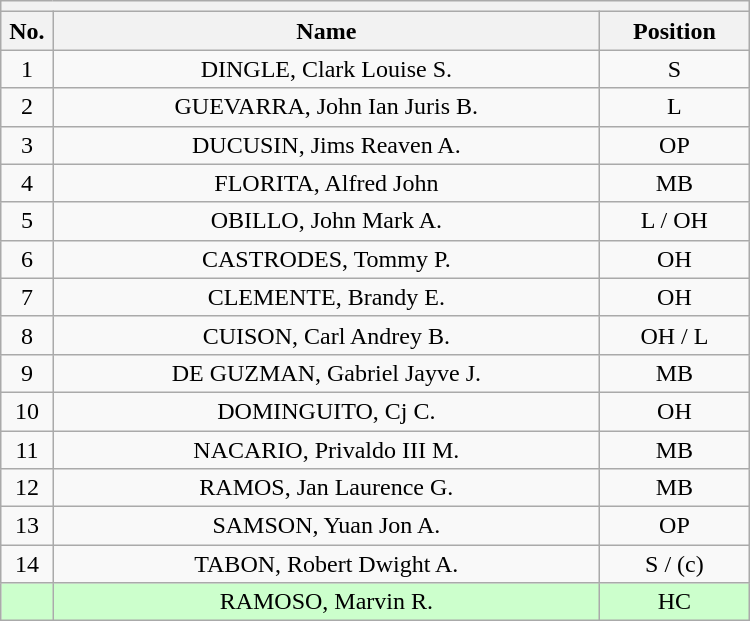<table class="wikitable mw-collapsible mw-collapsed" style="text-align:center; width:500px; border:none">
<tr>
<th style="text-align:center" colspan="3"></th>
</tr>
<tr>
<th style="width:7%">No.</th>
<th>Name</th>
<th style="width:20%">Position</th>
</tr>
<tr>
<td>1</td>
<td>DINGLE, Clark Louise S.</td>
<td>S</td>
</tr>
<tr>
<td>2</td>
<td>GUEVARRA, John Ian Juris B.</td>
<td>L</td>
</tr>
<tr>
<td>3</td>
<td>DUCUSIN, Jims Reaven A.</td>
<td>OP</td>
</tr>
<tr>
<td>4</td>
<td>FLORITA, Alfred John</td>
<td>MB</td>
</tr>
<tr>
<td>5</td>
<td>OBILLO, John Mark A.</td>
<td>L / OH</td>
</tr>
<tr>
<td>6</td>
<td>CASTRODES, Tommy P.</td>
<td>OH</td>
</tr>
<tr>
<td>7</td>
<td>CLEMENTE, Brandy E.</td>
<td>OH</td>
</tr>
<tr>
<td>8</td>
<td>CUISON, Carl Andrey B.</td>
<td>OH / L</td>
</tr>
<tr>
<td>9</td>
<td>DE GUZMAN, Gabriel Jayve J.</td>
<td>MB</td>
</tr>
<tr>
<td>10</td>
<td>DOMINGUITO, Cj C.</td>
<td>OH</td>
</tr>
<tr>
<td>11</td>
<td>NACARIO, Privaldo III M.</td>
<td>MB</td>
</tr>
<tr>
<td>12</td>
<td>RAMOS, Jan Laurence G.</td>
<td>MB</td>
</tr>
<tr>
<td>13</td>
<td>SAMSON, Yuan Jon A.</td>
<td>OP</td>
</tr>
<tr>
<td>14</td>
<td>TABON, Robert Dwight A.</td>
<td>S / (c)</td>
</tr>
<tr bgcolor=#CCFFCC>
<td></td>
<td>RAMOSO, Marvin R.</td>
<td>HC</td>
</tr>
</table>
